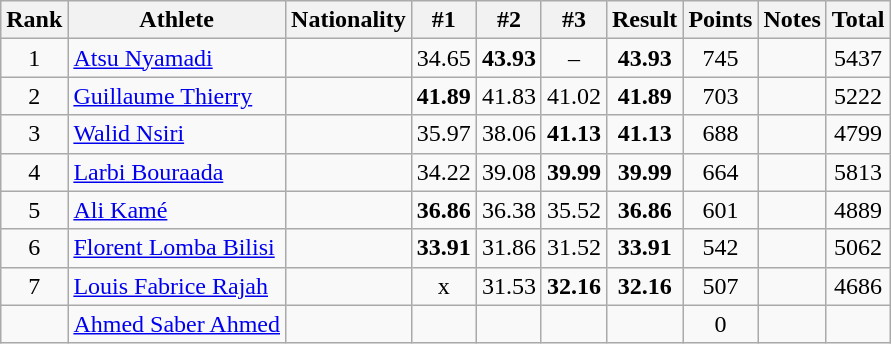<table class="wikitable sortable" style="text-align:center">
<tr>
<th>Rank</th>
<th>Athlete</th>
<th>Nationality</th>
<th>#1</th>
<th>#2</th>
<th>#3</th>
<th>Result</th>
<th>Points</th>
<th>Notes</th>
<th>Total</th>
</tr>
<tr>
<td>1</td>
<td align=left><a href='#'>Atsu Nyamadi</a></td>
<td align=left></td>
<td>34.65</td>
<td><strong>43.93</strong></td>
<td>–</td>
<td><strong>43.93</strong></td>
<td>745</td>
<td></td>
<td>5437</td>
</tr>
<tr>
<td>2</td>
<td align=left><a href='#'>Guillaume Thierry</a></td>
<td align=left></td>
<td><strong>41.89</strong></td>
<td>41.83</td>
<td>41.02</td>
<td><strong>41.89</strong></td>
<td>703</td>
<td></td>
<td>5222</td>
</tr>
<tr>
<td>3</td>
<td align=left><a href='#'>Walid Nsiri</a></td>
<td align=left></td>
<td>35.97</td>
<td>38.06</td>
<td><strong>41.13</strong></td>
<td><strong>41.13</strong></td>
<td>688</td>
<td></td>
<td>4799</td>
</tr>
<tr>
<td>4</td>
<td align=left><a href='#'>Larbi Bouraada</a></td>
<td align=left></td>
<td>34.22</td>
<td>39.08</td>
<td><strong>39.99</strong></td>
<td><strong>39.99</strong></td>
<td>664</td>
<td></td>
<td>5813</td>
</tr>
<tr>
<td>5</td>
<td align=left><a href='#'>Ali Kamé</a></td>
<td align=left></td>
<td><strong>36.86</strong></td>
<td>36.38</td>
<td>35.52</td>
<td><strong>36.86</strong></td>
<td>601</td>
<td></td>
<td>4889</td>
</tr>
<tr>
<td>6</td>
<td align=left><a href='#'>Florent Lomba Bilisi</a></td>
<td align=left></td>
<td><strong>33.91</strong></td>
<td>31.86</td>
<td>31.52</td>
<td><strong>33.91</strong></td>
<td>542</td>
<td></td>
<td>5062</td>
</tr>
<tr>
<td>7</td>
<td align=left><a href='#'>Louis Fabrice Rajah</a></td>
<td align=left></td>
<td>x</td>
<td>31.53</td>
<td><strong>32.16</strong></td>
<td><strong>32.16</strong></td>
<td>507</td>
<td></td>
<td>4686</td>
</tr>
<tr>
<td></td>
<td align=left><a href='#'>Ahmed Saber Ahmed</a></td>
<td align=left></td>
<td></td>
<td></td>
<td></td>
<td><strong></strong></td>
<td>0</td>
<td></td>
<td></td>
</tr>
</table>
